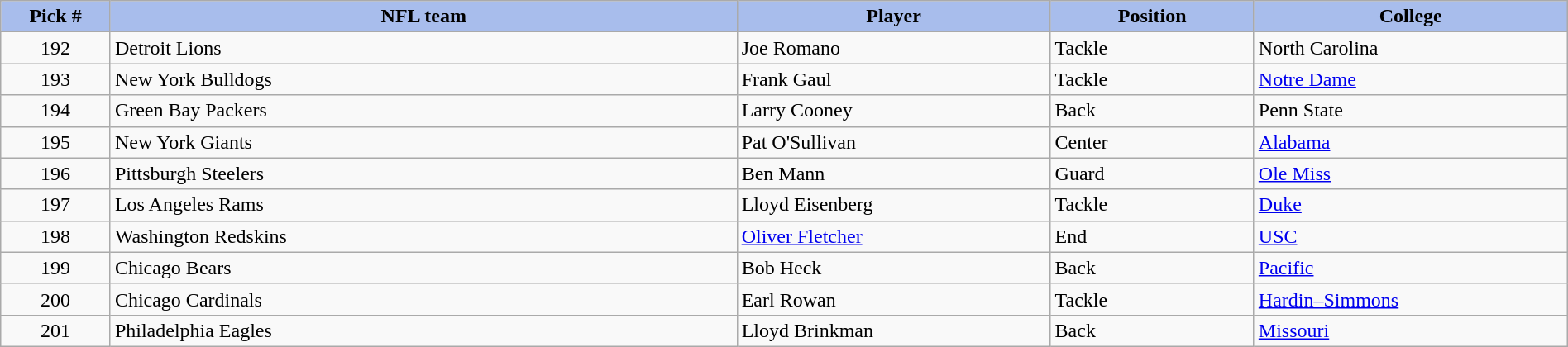<table class="wikitable sortable sortable" style="width: 100%">
<tr>
<th style="background:#A8BDEC;" width=7%>Pick #</th>
<th width=40% style="background:#A8BDEC;">NFL team</th>
<th width=20% style="background:#A8BDEC;">Player</th>
<th width=13% style="background:#A8BDEC;">Position</th>
<th style="background:#A8BDEC;">College</th>
</tr>
<tr>
<td align=center>192</td>
<td>Detroit Lions</td>
<td>Joe Romano</td>
<td>Tackle</td>
<td>North Carolina</td>
</tr>
<tr>
<td align=center>193</td>
<td>New York Bulldogs</td>
<td>Frank Gaul</td>
<td>Tackle</td>
<td><a href='#'>Notre Dame</a></td>
</tr>
<tr>
<td align=center>194</td>
<td>Green Bay Packers</td>
<td>Larry Cooney</td>
<td>Back</td>
<td>Penn State</td>
</tr>
<tr>
<td align=center>195</td>
<td>New York Giants</td>
<td>Pat O'Sullivan</td>
<td>Center</td>
<td><a href='#'>Alabama</a></td>
</tr>
<tr>
<td align=center>196</td>
<td>Pittsburgh Steelers</td>
<td>Ben Mann</td>
<td>Guard</td>
<td><a href='#'>Ole Miss</a></td>
</tr>
<tr>
<td align=center>197</td>
<td>Los Angeles Rams</td>
<td>Lloyd Eisenberg</td>
<td>Tackle</td>
<td><a href='#'>Duke</a></td>
</tr>
<tr>
<td align=center>198</td>
<td>Washington Redskins</td>
<td><a href='#'>Oliver Fletcher</a></td>
<td>End</td>
<td><a href='#'>USC</a></td>
</tr>
<tr>
<td align=center>199</td>
<td>Chicago Bears</td>
<td>Bob Heck</td>
<td>Back</td>
<td><a href='#'>Pacific</a></td>
</tr>
<tr>
<td align=center>200</td>
<td>Chicago Cardinals</td>
<td>Earl Rowan</td>
<td>Tackle</td>
<td><a href='#'>Hardin–Simmons</a></td>
</tr>
<tr>
<td align=center>201</td>
<td>Philadelphia Eagles</td>
<td>Lloyd Brinkman</td>
<td>Back</td>
<td><a href='#'>Missouri</a></td>
</tr>
</table>
